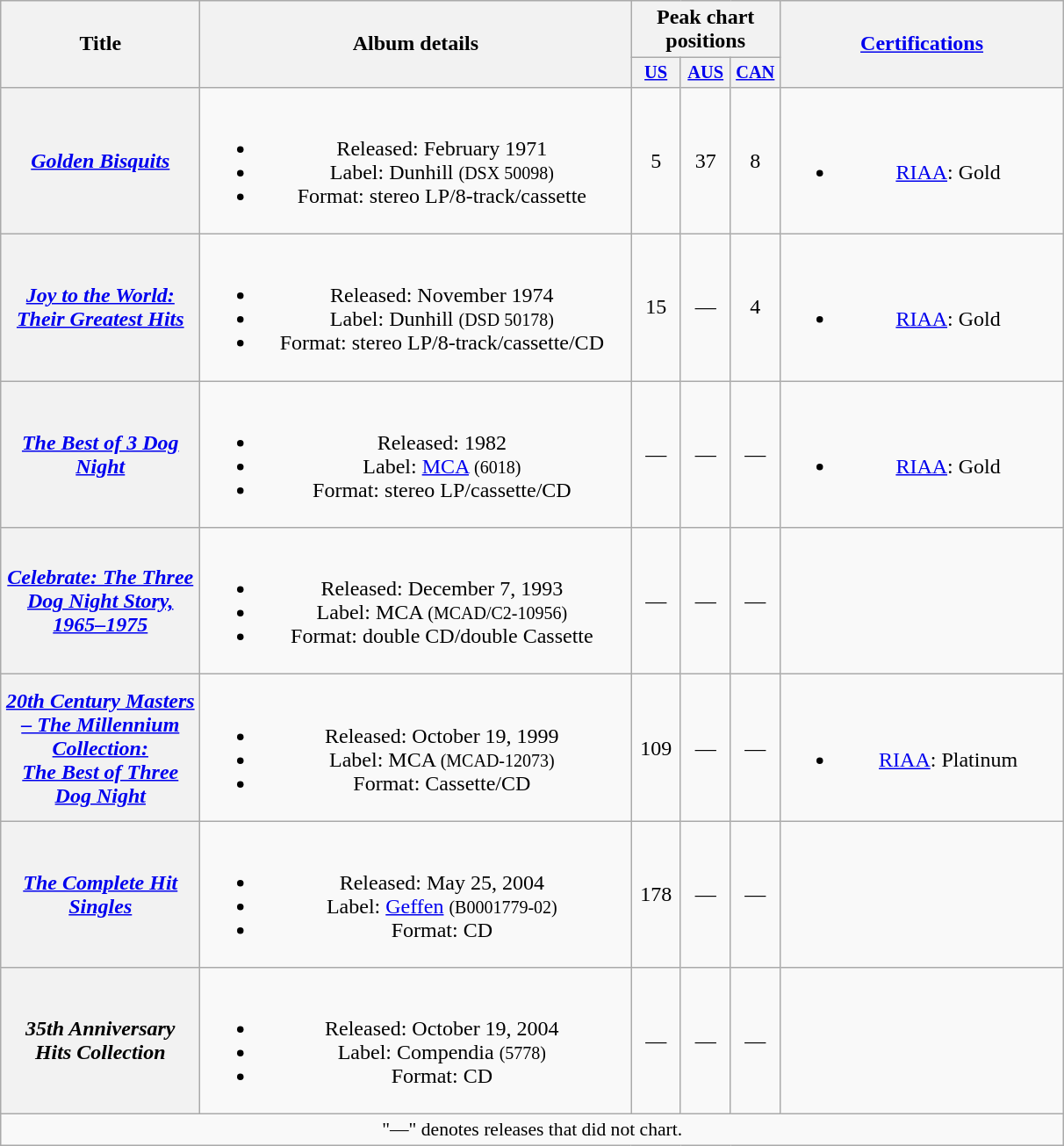<table class="wikitable plainrowheaders" style="text-align:center;">
<tr>
<th scope="col" rowspan="2" style="width:9em;">Title</th>
<th scope="col" rowspan="2" style="width:20em;">Album details<br></th>
<th scope="col" colspan="3">Peak chart positions</th>
<th scope="col" rowspan="2" style="width:13em;"><a href='#'>Certifications</a><br></th>
</tr>
<tr>
<th scope="col" style="width:2.3em;font-size:85%;"><a href='#'>US</a><br></th>
<th scope="col" style="width:2.3em;font-size:85%;"><a href='#'>AUS</a><br></th>
<th scope="col" style="width:2.3em;font-size:85%;"><a href='#'>CAN</a><br></th>
</tr>
<tr>
<th scope="row"><em><a href='#'>Golden Bisquits</a></em></th>
<td><br><ul><li>Released: February 1971</li><li>Label: Dunhill <small>(DSX 50098)</small></li><li>Format: stereo LP/8-track/cassette</li></ul></td>
<td>5</td>
<td>37</td>
<td>8</td>
<td><br><ul><li><a href='#'>RIAA</a>: Gold</li></ul></td>
</tr>
<tr>
<th scope="row"><em><a href='#'>Joy to the World: Their Greatest Hits</a></em></th>
<td><br><ul><li>Released: November 1974</li><li>Label: Dunhill <small>(DSD 50178)</small></li><li>Format: stereo LP/8-track/cassette/CD</li></ul></td>
<td>15</td>
<td>—</td>
<td>4</td>
<td><br><ul><li><a href='#'>RIAA</a>: Gold</li></ul></td>
</tr>
<tr>
<th scope="row"><em><a href='#'>The Best of 3 Dog Night</a></em></th>
<td><br><ul><li>Released: 1982</li><li>Label: <a href='#'>MCA</a> <small>(6018)</small></li><li>Format: stereo LP/cassette/CD</li></ul></td>
<td>—</td>
<td>—</td>
<td>—</td>
<td><br><ul><li><a href='#'>RIAA</a>: Gold</li></ul></td>
</tr>
<tr>
<th scope="row"><em><a href='#'>Celebrate: The Three Dog Night Story, 1965–1975</a></em></th>
<td><br><ul><li>Released: December 7, 1993</li><li>Label: MCA <small>(MCAD/C2-10956)</small></li><li>Format: double CD/double Cassette</li></ul></td>
<td>—</td>
<td>—</td>
<td>—</td>
<td></td>
</tr>
<tr>
<th scope="row"><em><a href='#'>20th Century Masters – The Millennium Collection:<br>The Best of Three Dog Night</a></em></th>
<td><br><ul><li>Released: October 19, 1999</li><li>Label: MCA <small>(MCAD-12073)</small></li><li>Format: Cassette/CD</li></ul></td>
<td>109</td>
<td>—</td>
<td>—</td>
<td><br><ul><li><a href='#'>RIAA</a>: Platinum</li></ul></td>
</tr>
<tr>
<th scope="row"><em><a href='#'>The Complete Hit Singles</a></em></th>
<td><br><ul><li>Released: May 25, 2004</li><li>Label: <a href='#'>Geffen</a> <small>(B0001779-02)</small></li><li>Format: CD</li></ul></td>
<td>178</td>
<td>—</td>
<td>—</td>
<td></td>
</tr>
<tr>
<th scope="row"><em>35th Anniversary Hits Collection</em></th>
<td><br><ul><li>Released: October 19, 2004</li><li>Label: Compendia <small>(5778)</small></li><li>Format: CD</li></ul></td>
<td>—</td>
<td>—</td>
<td>—</td>
<td></td>
</tr>
<tr>
<td colspan="6" style="font-size:90%">"—" denotes releases that did not chart.</td>
</tr>
</table>
